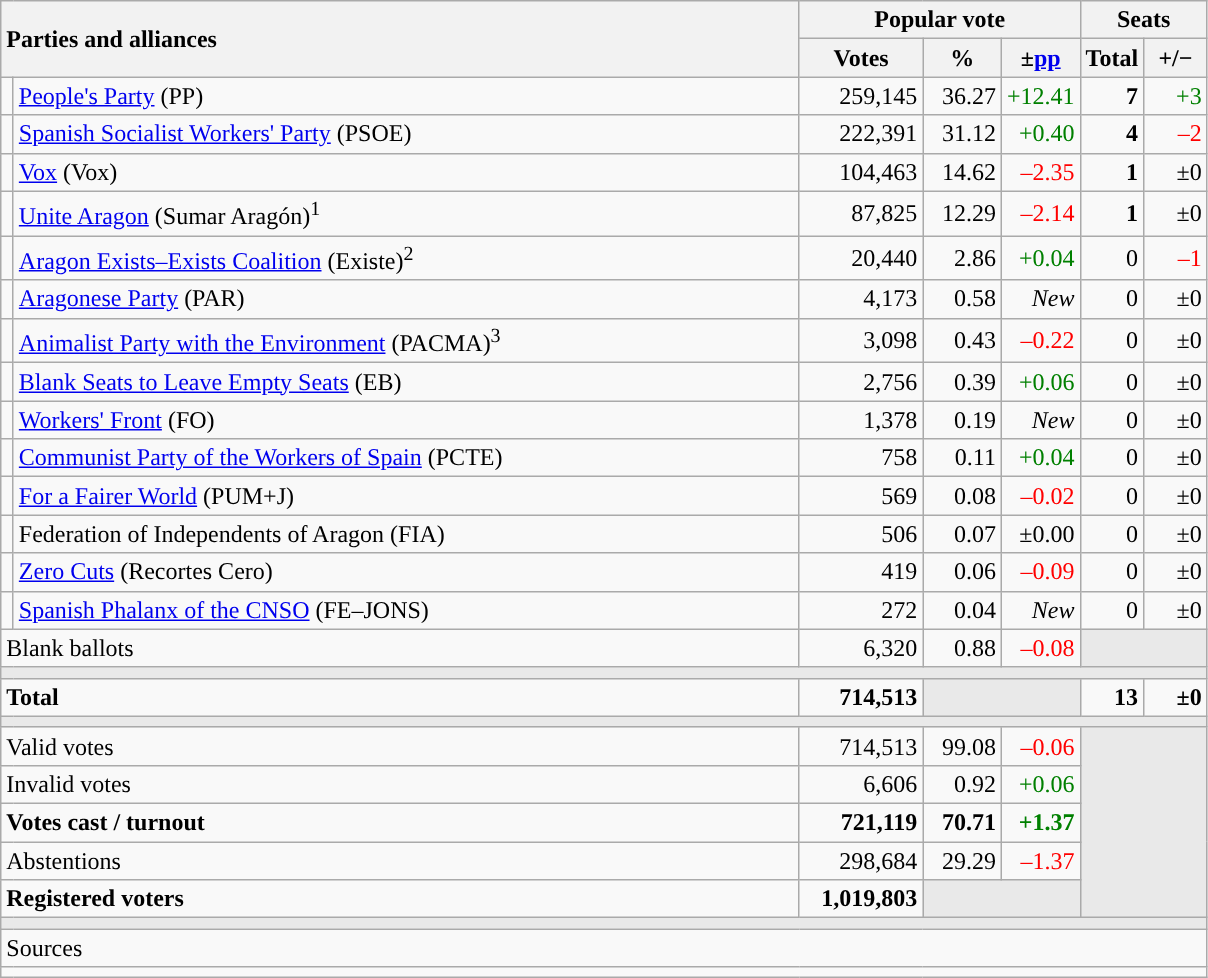<table class="wikitable" style="text-align:right;">
<tr>
<th style="text-align:left;" rowspan="2" colspan="2" width="525">Parties and alliances</th>
<th colspan="3">Popular vote</th>
<th colspan="2">Seats</th>
</tr>
<tr>
<th width="75">Votes</th>
<th width="45">%</th>
<th width="45">±<a href='#'>pp</a></th>
<th width="35">Total</th>
<th width="35">+/−</th>
</tr>
<tr>
<td width="1" style="color:inherit;background:"></td>
<td align="left"><a href='#'>People's Party</a> (PP)</td>
<td>259,145</td>
<td>36.27</td>
<td style="color:green;">+12.41</td>
<td><strong>7</strong></td>
<td style="color:green;">+3</td>
</tr>
<tr>
<td style="color:inherit;background:"></td>
<td align="left"><a href='#'>Spanish Socialist Workers' Party</a> (PSOE)</td>
<td>222,391</td>
<td>31.12</td>
<td style="color:green;">+0.40</td>
<td><strong>4</strong></td>
<td style="color:red;">–2</td>
</tr>
<tr>
<td style="color:inherit;background:"></td>
<td align="left"><a href='#'>Vox</a> (Vox)</td>
<td>104,463</td>
<td>14.62</td>
<td style="color:red;">–2.35</td>
<td><strong>1</strong></td>
<td>±0</td>
</tr>
<tr>
<td style="color:inherit;background:"></td>
<td align="left"><a href='#'>Unite Aragon</a> (Sumar Aragón)<sup>1</sup></td>
<td>87,825</td>
<td>12.29</td>
<td style="color:red;">–2.14</td>
<td><strong>1</strong></td>
<td>±0</td>
</tr>
<tr>
<td style="color:inherit;background:"></td>
<td align="left"><a href='#'>Aragon Exists–Exists Coalition</a> (Existe)<sup>2</sup></td>
<td>20,440</td>
<td>2.86</td>
<td style="color:green;">+0.04</td>
<td>0</td>
<td style="color:red;">–1</td>
</tr>
<tr>
<td style="color:inherit;background:"></td>
<td align="left"><a href='#'>Aragonese Party</a> (PAR)</td>
<td>4,173</td>
<td>0.58</td>
<td><em>New</em></td>
<td>0</td>
<td>±0</td>
</tr>
<tr>
<td style="color:inherit;background:"></td>
<td align="left"><a href='#'>Animalist Party with the Environment</a> (PACMA)<sup>3</sup></td>
<td>3,098</td>
<td>0.43</td>
<td style="color:red;">–0.22</td>
<td>0</td>
<td>±0</td>
</tr>
<tr>
<td style="color:inherit;background:"></td>
<td align="left"><a href='#'>Blank Seats to Leave Empty Seats</a> (EB)</td>
<td>2,756</td>
<td>0.39</td>
<td style="color:green;">+0.06</td>
<td>0</td>
<td>±0</td>
</tr>
<tr>
<td style="color:inherit;background:"></td>
<td align="left"><a href='#'>Workers' Front</a> (FO)</td>
<td>1,378</td>
<td>0.19</td>
<td><em>New</em></td>
<td>0</td>
<td>±0</td>
</tr>
<tr>
<td style="color:inherit;background:"></td>
<td align="left"><a href='#'>Communist Party of the Workers of Spain</a> (PCTE)</td>
<td>758</td>
<td>0.11</td>
<td style="color:green;">+0.04</td>
<td>0</td>
<td>±0</td>
</tr>
<tr>
<td style="color:inherit;background:"></td>
<td align="left"><a href='#'>For a Fairer World</a> (PUM+J)</td>
<td>569</td>
<td>0.08</td>
<td style="color:red;">–0.02</td>
<td>0</td>
<td>±0</td>
</tr>
<tr>
<td style="color:inherit;background:"></td>
<td align="left">Federation of Independents of Aragon (FIA)</td>
<td>506</td>
<td>0.07</td>
<td>±0.00</td>
<td>0</td>
<td>±0</td>
</tr>
<tr>
<td style="color:inherit;background:"></td>
<td align="left"><a href='#'>Zero Cuts</a> (Recortes Cero)</td>
<td>419</td>
<td>0.06</td>
<td style="color:red;">–0.09</td>
<td>0</td>
<td>±0</td>
</tr>
<tr>
<td style="color:inherit;background:"></td>
<td align="left"><a href='#'>Spanish Phalanx of the CNSO</a> (FE–JONS)</td>
<td>272</td>
<td>0.04</td>
<td><em>New</em></td>
<td>0</td>
<td>±0</td>
</tr>
<tr>
<td align="left" colspan="2">Blank ballots</td>
<td>6,320</td>
<td>0.88</td>
<td style="color:red;">–0.08</td>
<td bgcolor="#E9E9E9" colspan="2"></td>
</tr>
<tr>
<td colspan="7" bgcolor="#E9E9E9"></td>
</tr>
<tr style="font-weight:bold;">
<td align="left" colspan="2">Total</td>
<td>714,513</td>
<td bgcolor="#E9E9E9" colspan="2"></td>
<td>13</td>
<td>±0</td>
</tr>
<tr>
<td colspan="7" bgcolor="#E9E9E9"></td>
</tr>
<tr>
<td align="left" colspan="2">Valid votes</td>
<td>714,513</td>
<td>99.08</td>
<td style="color:red;">–0.06</td>
<td bgcolor="#E9E9E9" colspan="2" rowspan="5"></td>
</tr>
<tr>
<td align="left" colspan="2">Invalid votes</td>
<td>6,606</td>
<td>0.92</td>
<td style="color:green;">+0.06</td>
</tr>
<tr style="font-weight:bold;">
<td align="left" colspan="2">Votes cast / turnout</td>
<td>721,119</td>
<td>70.71</td>
<td style="color:green;">+1.37</td>
</tr>
<tr>
<td align="left" colspan="2">Abstentions</td>
<td>298,684</td>
<td>29.29</td>
<td style="color:red;">–1.37</td>
</tr>
<tr style="font-weight:bold;">
<td align="left" colspan="2">Registered voters</td>
<td>1,019,803</td>
<td bgcolor="#E9E9E9" colspan="2"></td>
</tr>
<tr>
<td colspan="7" bgcolor="#E9E9E9"></td>
</tr>
<tr>
<td align="left" colspan="7">Sources</td>
</tr>
<tr>
<td colspan="7" style="text-align:left; max-width:790px;"></td>
</tr>
</table>
